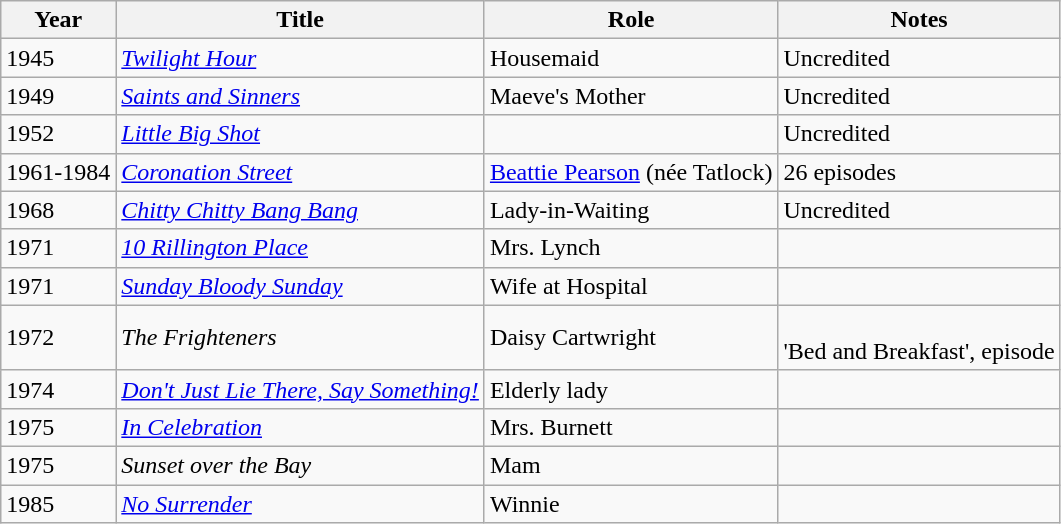<table class="wikitable">
<tr>
<th>Year</th>
<th>Title</th>
<th>Role</th>
<th>Notes</th>
</tr>
<tr>
<td>1945</td>
<td><em><a href='#'>Twilight Hour</a></em></td>
<td>Housemaid</td>
<td>Uncredited</td>
</tr>
<tr>
<td>1949</td>
<td><em><a href='#'>Saints and Sinners</a></em></td>
<td>Maeve's Mother</td>
<td>Uncredited</td>
</tr>
<tr>
<td>1952</td>
<td><em><a href='#'>Little Big Shot</a></em></td>
<td></td>
<td>Uncredited</td>
</tr>
<tr>
<td>1961-1984</td>
<td><em><a href='#'>Coronation Street</a></em></td>
<td><a href='#'>Beattie Pearson</a> (née Tatlock)</td>
<td>26 episodes</td>
</tr>
<tr>
<td>1968</td>
<td><em><a href='#'>Chitty Chitty Bang Bang</a></em></td>
<td>Lady-in-Waiting</td>
<td>Uncredited</td>
</tr>
<tr>
<td>1971</td>
<td><em><a href='#'>10 Rillington Place</a></em></td>
<td>Mrs. Lynch</td>
<td></td>
</tr>
<tr>
<td>1971</td>
<td><em><a href='#'>Sunday Bloody Sunday</a></em></td>
<td>Wife at Hospital</td>
<td></td>
</tr>
<tr>
<td>1972</td>
<td><em>The Frighteners</em></td>
<td>Daisy Cartwright</td>
<td><br>'Bed and Breakfast', episode</td>
</tr>
<tr>
<td>1974</td>
<td><em><a href='#'>Don't Just Lie There, Say Something!</a></em></td>
<td>Elderly lady</td>
<td></td>
</tr>
<tr>
<td>1975</td>
<td><em><a href='#'>In Celebration</a></em></td>
<td>Mrs. Burnett</td>
<td></td>
</tr>
<tr>
<td>1975</td>
<td><em>Sunset over the Bay</em></td>
<td>Mam</td>
<td></td>
</tr>
<tr>
<td>1985</td>
<td><em><a href='#'>No Surrender</a></em></td>
<td>Winnie</td>
<td></td>
</tr>
</table>
